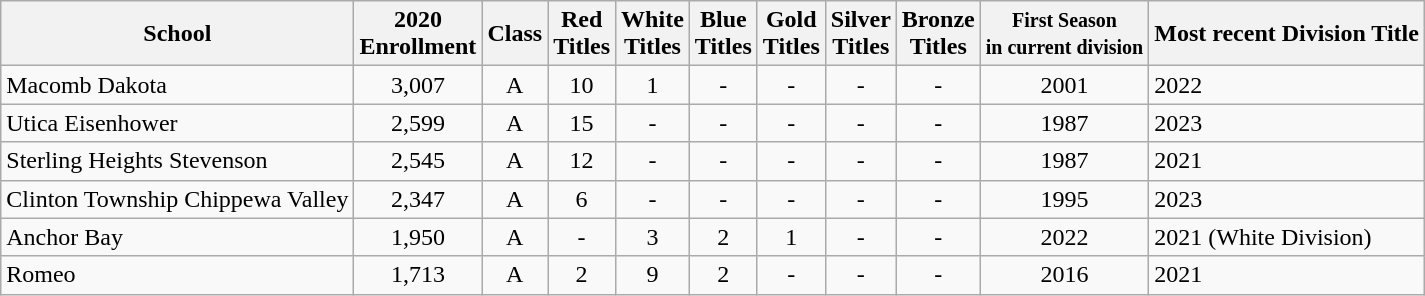<table class="wikitable">
<tr>
<th>School</th>
<th>2020<br> Enrollment</th>
<th>Class</th>
<th>Red <br>Titles</th>
<th>White<br>Titles</th>
<th>Blue<br>Titles</th>
<th>Gold<br>Titles</th>
<th>Silver<br>Titles</th>
<th>Bronze<br>Titles</th>
<th><small>First Season<br> in current division</small></th>
<th>Most recent Division Title</th>
</tr>
<tr>
<td>Macomb Dakota</td>
<td align = "center">3,007</td>
<td align="center">A</td>
<td align = "center">10</td>
<td align="center">1</td>
<td align = "center">-</td>
<td align = "center">-</td>
<td align = "center">-</td>
<td align = "center">-</td>
<td align = "center">2001</td>
<td>2022</td>
</tr>
<tr>
<td>Utica Eisenhower</td>
<td align = "center">2,599</td>
<td align="center">A</td>
<td align = "center">15</td>
<td align = "center">-</td>
<td align = "center">-</td>
<td align = "center">-</td>
<td align = "center">-</td>
<td align = "center">-</td>
<td align = "center">1987</td>
<td>2023</td>
</tr>
<tr>
<td>Sterling Heights Stevenson</td>
<td align = "center">2,545</td>
<td align="center">A</td>
<td align = "center">12</td>
<td align="center">-</td>
<td align = "center">-</td>
<td align = "center">-</td>
<td align = "center">-</td>
<td align = "center">-</td>
<td align = "center">1987</td>
<td>2021</td>
</tr>
<tr>
<td>Clinton Township Chippewa Valley</td>
<td align = "center">2,347</td>
<td align="center">A</td>
<td align = "center">6</td>
<td align="center">-</td>
<td align = "center">-</td>
<td align = "center">-</td>
<td align = "center">-</td>
<td align = "center">-</td>
<td align = "center">1995</td>
<td>2023</td>
</tr>
<tr>
<td>Anchor Bay</td>
<td align="center">1,950</td>
<td align="center">A</td>
<td align = "center">-</td>
<td align = "center">3</td>
<td align="center">2</td>
<td align="center">1</td>
<td align = "center">-</td>
<td align = "center">-</td>
<td align = "center">2022</td>
<td>2021 (White Division)</td>
</tr>
<tr>
<td>Romeo</td>
<td align = "center">1,713</td>
<td align="center">A</td>
<td align = "center">2</td>
<td align="center">9</td>
<td align = "center">2</td>
<td align = "center">-</td>
<td align = "center">-</td>
<td align = "center">-</td>
<td align = "center">2016</td>
<td>2021</td>
</tr>
</table>
